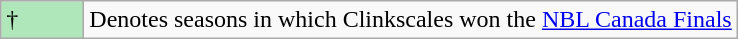<table class="wikitable">
<tr>
<td style="background:#AFE6BA; width:3em;">†</td>
<td>Denotes seasons in which Clinkscales won the <a href='#'>NBL Canada Finals</a></td>
</tr>
</table>
